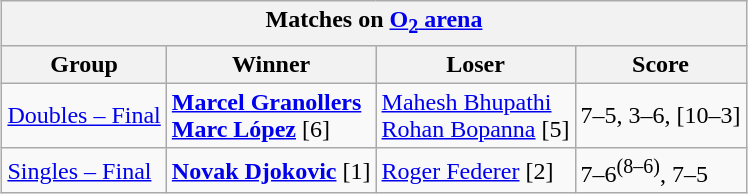<table class="wikitable collapsible uncollapsed" style="margin: 1em auto;" border=1>
<tr>
<th colspan=4><strong>Matches on <a href='#'>O<sub>2</sub> arena</a></strong></th>
</tr>
<tr>
<th>Group</th>
<th>Winner</th>
<th>Loser</th>
<th>Score</th>
</tr>
<tr>
<td><a href='#'>Doubles – Final</a></td>
<td> <strong><a href='#'>Marcel Granollers</a></strong> <br>  <strong><a href='#'>Marc López</a></strong> [6]</td>
<td> <a href='#'>Mahesh Bhupathi</a> <br>  <a href='#'>Rohan Bopanna</a> [5]</td>
<td>7–5, 3–6, [10–3]</td>
</tr>
<tr>
<td><a href='#'>Singles – Final</a></td>
<td> <strong><a href='#'>Novak Djokovic</a></strong> [1]</td>
<td> <a href='#'>Roger Federer</a> [2]</td>
<td>7–6<sup>(8–6)</sup>, 7–5</td>
</tr>
</table>
